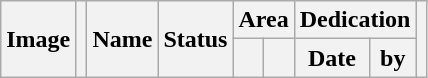<table class="wikitable sortable">
<tr>
<th rowspan=2>Image</th>
<th rowspan=2></th>
<th rowspan=2>Name</th>
<th rowspan=2>Status</th>
<th colspan=2>Area</th>
<th colspan=2>Dedication</th>
<th rowspan=2></th>
</tr>
<tr>
<th></th>
<th></th>
<th data-sort-type=date>Date</th>
<th>by<br></th>
</tr>
</table>
